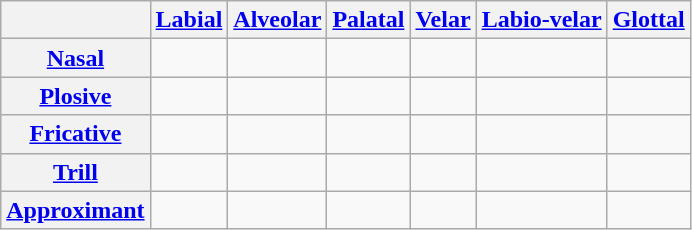<table class="wikitable">
<tr>
<th> </th>
<th><a href='#'>Labial</a></th>
<th><a href='#'>Alveolar</a></th>
<th><a href='#'>Palatal</a></th>
<th><a href='#'>Velar</a></th>
<th><a href='#'>Labio-velar</a></th>
<th><a href='#'>Glottal</a></th>
</tr>
<tr>
<th><a href='#'>Nasal</a></th>
<td align=center></td>
<td align=center> </td>
<td></td>
<td> </td>
<td> </td>
<td> </td>
</tr>
<tr>
<th><a href='#'>Plosive</a></th>
<td align=center>  </td>
<td align=center>  </td>
<td></td>
<td align=center>  </td>
<td align=center>  </td>
<td> </td>
</tr>
<tr>
<th><a href='#'>Fricative</a></th>
<td align=center>  </td>
<td align=center>  </td>
<td></td>
<td align=center>  </td>
<td> </td>
<td></td>
</tr>
<tr>
<th><a href='#'>Trill</a></th>
<td> </td>
<td align=center></td>
<td> </td>
<td> </td>
<td> </td>
<td> </td>
</tr>
<tr>
<th><a href='#'>Approximant</a></th>
<td> </td>
<td align=center></td>
<td align=center></td>
<td> </td>
<td align=center></td>
<td align=center></td>
</tr>
</table>
